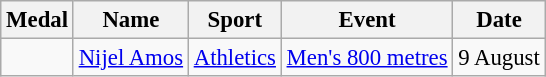<table class="wikitable sortable" style="font-size: 95%;">
<tr>
<th>Medal</th>
<th>Name</th>
<th>Sport</th>
<th>Event</th>
<th>Date</th>
</tr>
<tr>
<td></td>
<td><a href='#'>Nijel Amos</a></td>
<td><a href='#'>Athletics</a></td>
<td><a href='#'>Men's 800 metres</a></td>
<td>9 August</td>
</tr>
</table>
